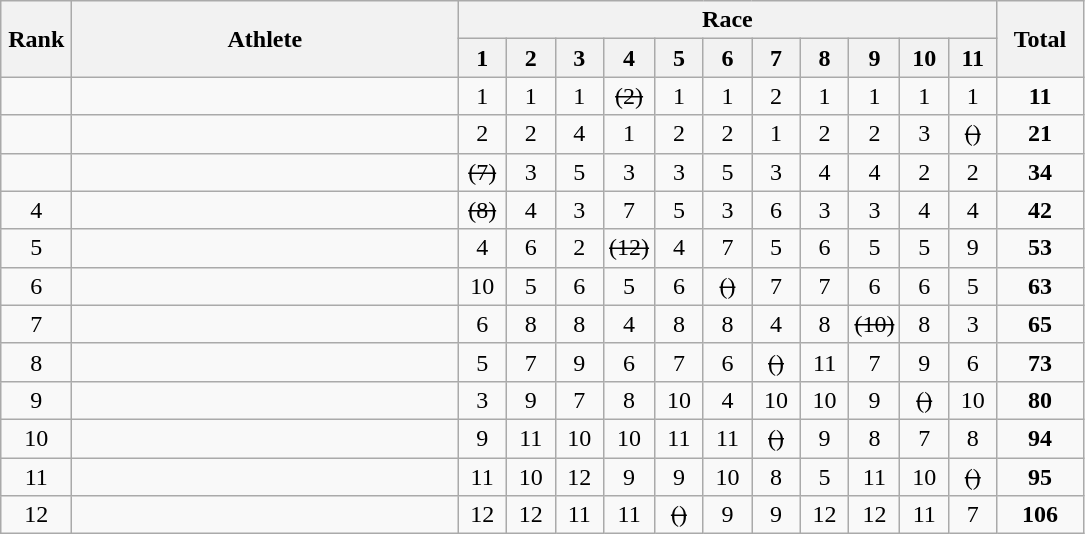<table class="wikitable" style="text-align:center">
<tr>
<th rowspan="2" width=40>Rank</th>
<th rowspan="2" width=250>Athlete</th>
<th colspan="11">Race</th>
<th rowspan="2" width=50>Total</th>
</tr>
<tr>
<th width=25>1</th>
<th width=25>2</th>
<th width=25>3</th>
<th width=25>4</th>
<th width=25>5</th>
<th width=25>6</th>
<th width=25>7</th>
<th width=25>8</th>
<th width=25>9</th>
<th width=25>10</th>
<th width=25>11</th>
</tr>
<tr>
<td></td>
<td align=left></td>
<td>1</td>
<td>1</td>
<td>1</td>
<td><s>(2)</s></td>
<td>1</td>
<td>1</td>
<td>2</td>
<td>1</td>
<td>1</td>
<td>1</td>
<td>1</td>
<td><strong>11</strong></td>
</tr>
<tr>
<td></td>
<td align=left></td>
<td>2</td>
<td>2</td>
<td>4</td>
<td>1</td>
<td>2</td>
<td>2</td>
<td>1</td>
<td>2</td>
<td>2</td>
<td>3</td>
<td><s>()</s></td>
<td><strong>21</strong></td>
</tr>
<tr>
<td></td>
<td align=left></td>
<td><s>(7)</s></td>
<td>3</td>
<td>5</td>
<td>3</td>
<td>3</td>
<td>5</td>
<td>3</td>
<td>4</td>
<td>4</td>
<td>2</td>
<td>2</td>
<td><strong>34</strong></td>
</tr>
<tr>
<td>4</td>
<td align=left></td>
<td><s>(8)</s></td>
<td>4</td>
<td>3</td>
<td>7</td>
<td>5</td>
<td>3</td>
<td>6</td>
<td>3</td>
<td>3</td>
<td>4</td>
<td>4</td>
<td><strong>42</strong></td>
</tr>
<tr>
<td>5</td>
<td align=left></td>
<td>4</td>
<td>6</td>
<td>2</td>
<td><s>(12)</s></td>
<td>4</td>
<td>7</td>
<td>5</td>
<td>6</td>
<td>5</td>
<td>5</td>
<td>9</td>
<td><strong>53</strong></td>
</tr>
<tr>
<td>6</td>
<td align=left></td>
<td>10</td>
<td>5</td>
<td>6</td>
<td>5</td>
<td>6</td>
<td><s>()</s></td>
<td>7</td>
<td>7</td>
<td>6</td>
<td>6</td>
<td>5</td>
<td><strong>63</strong></td>
</tr>
<tr>
<td>7</td>
<td align=left></td>
<td>6</td>
<td>8</td>
<td>8</td>
<td>4</td>
<td>8</td>
<td>8</td>
<td>4</td>
<td>8</td>
<td><s>(10)</s></td>
<td>8</td>
<td>3</td>
<td><strong>65</strong></td>
</tr>
<tr>
<td>8</td>
<td align=left></td>
<td>5</td>
<td>7</td>
<td>9</td>
<td>6</td>
<td>7</td>
<td>6</td>
<td><s>()</s></td>
<td>11</td>
<td>7</td>
<td>9</td>
<td>6</td>
<td><strong>73</strong></td>
</tr>
<tr>
<td>9</td>
<td align=left></td>
<td>3</td>
<td>9</td>
<td>7</td>
<td>8</td>
<td>10</td>
<td>4</td>
<td>10</td>
<td>10</td>
<td>9</td>
<td><s>()</s></td>
<td>10</td>
<td><strong>80</strong></td>
</tr>
<tr>
<td>10</td>
<td align=left></td>
<td>9</td>
<td>11</td>
<td>10</td>
<td>10</td>
<td>11</td>
<td>11</td>
<td><s>()</s></td>
<td>9</td>
<td>8</td>
<td>7</td>
<td>8</td>
<td><strong>94</strong></td>
</tr>
<tr>
<td>11</td>
<td align=left></td>
<td>11</td>
<td>10</td>
<td>12</td>
<td>9</td>
<td>9</td>
<td>10</td>
<td>8</td>
<td>5</td>
<td>11</td>
<td>10</td>
<td><s>()</s></td>
<td><strong>95</strong></td>
</tr>
<tr>
<td>12</td>
<td align=left></td>
<td>12</td>
<td>12</td>
<td>11</td>
<td>11</td>
<td><s>()</s></td>
<td>9</td>
<td>9</td>
<td>12</td>
<td>12</td>
<td>11</td>
<td>7</td>
<td><strong>106</strong></td>
</tr>
</table>
